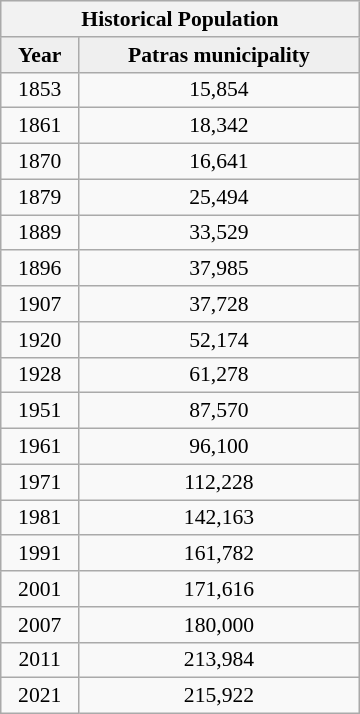<table class="wikitable" style="float:top; width:240px; font-size:90%; margin-right:10px;">
<tr style="background:#efefef;">
<th colspan=5 style="border-right:0;">Historical Population</th>
</tr>
<tr style="background:#efefef; text-align:center;">
<td><strong>Year</strong></td>
<td><strong>Patras municipality</strong></td>
</tr>
<tr>
<td align=center>1853</td>
<td align=center>15,854</td>
</tr>
<tr>
<td align=center>1861</td>
<td align=center>18,342</td>
</tr>
<tr>
<td align=center>1870</td>
<td align=center>16,641</td>
</tr>
<tr>
<td align=center>1879</td>
<td align=center>25,494</td>
</tr>
<tr>
<td align=center>1889</td>
<td align=center>33,529</td>
</tr>
<tr>
<td align=center>1896</td>
<td align=center>37,985</td>
</tr>
<tr>
<td align=center>1907</td>
<td align=center>37,728</td>
</tr>
<tr>
<td align=center>1920</td>
<td align=center>52,174</td>
</tr>
<tr>
<td align=center>1928</td>
<td align=center>61,278</td>
</tr>
<tr>
<td align=center>1951</td>
<td align=center>87,570</td>
</tr>
<tr>
<td align=center>1961</td>
<td align=center>96,100</td>
</tr>
<tr>
<td align=center>1971</td>
<td align=center>112,228</td>
</tr>
<tr>
<td align=center>1981</td>
<td align=center>142,163</td>
</tr>
<tr>
<td align=center>1991</td>
<td align=center>161,782</td>
</tr>
<tr>
<td align=center>2001</td>
<td align=center>171,616</td>
</tr>
<tr>
<td align=center>2007</td>
<td align=center>180,000</td>
</tr>
<tr>
<td align=center>2011</td>
<td align=center>213,984</td>
</tr>
<tr>
<td align=center>2021</td>
<td align=center>215,922</td>
</tr>
</table>
